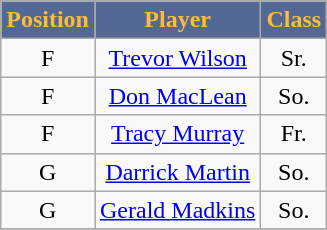<table class="wikitable sortable sortable">
<tr>
<th style="background:#536895; color:#FEBB36">Position</th>
<th style="background:#536895; color:#FEBB36">Player</th>
<th style="background:#536895; color:#FEBB36">Class</th>
</tr>
<tr style="text-align: center">
<td>F</td>
<td><a href='#'>Trevor Wilson</a></td>
<td>Sr.</td>
</tr>
<tr style="text-align: center">
<td>F</td>
<td><a href='#'>Don MacLean</a></td>
<td>So.</td>
</tr>
<tr style="text-align: center">
<td>F</td>
<td><a href='#'>Tracy Murray</a></td>
<td>Fr.</td>
</tr>
<tr style="text-align: center">
<td>G</td>
<td><a href='#'>Darrick Martin</a></td>
<td>So.</td>
</tr>
<tr style="text-align: center">
<td>G</td>
<td><a href='#'>Gerald Madkins</a></td>
<td>So.</td>
</tr>
<tr style="text-align: center">
</tr>
</table>
